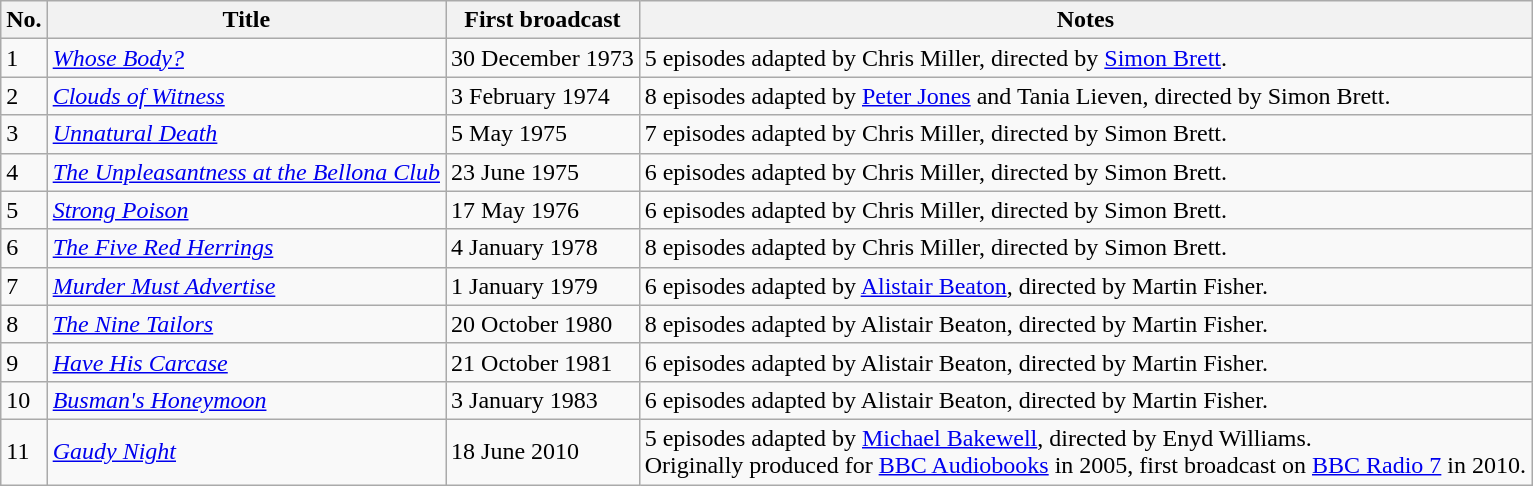<table class="wikitable sortable">
<tr>
<th><strong>No.</strong></th>
<th><strong>Title</strong></th>
<th><strong>First broadcast</strong></th>
<th><strong>Notes</strong></th>
</tr>
<tr>
<td>1</td>
<td><em><a href='#'>Whose Body?</a></em></td>
<td>30 December 1973</td>
<td>5 episodes adapted by Chris Miller, directed by <a href='#'>Simon Brett</a>.</td>
</tr>
<tr>
<td>2</td>
<td><em><a href='#'>Clouds of Witness</a></em></td>
<td>3 February 1974</td>
<td>8 episodes adapted by <a href='#'>Peter Jones</a> and Tania Lieven, directed by Simon Brett.</td>
</tr>
<tr>
<td>3</td>
<td><em><a href='#'>Unnatural Death</a></em></td>
<td>5 May 1975</td>
<td>7 episodes adapted by Chris Miller, directed by Simon Brett.</td>
</tr>
<tr>
<td>4</td>
<td><em><a href='#'>The Unpleasantness at the Bellona Club</a></em></td>
<td>23 June 1975</td>
<td>6 episodes adapted by Chris Miller, directed by Simon Brett.</td>
</tr>
<tr>
<td>5</td>
<td><em><a href='#'>Strong Poison</a></em></td>
<td>17 May 1976</td>
<td>6 episodes adapted by Chris Miller, directed by Simon Brett.</td>
</tr>
<tr>
<td>6</td>
<td><em><a href='#'>The Five Red Herrings</a></em></td>
<td>4 January 1978</td>
<td>8 episodes adapted by Chris Miller, directed by Simon Brett.</td>
</tr>
<tr>
<td>7</td>
<td><em><a href='#'>Murder Must Advertise</a></em></td>
<td>1 January 1979</td>
<td>6 episodes adapted by <a href='#'>Alistair Beaton</a>, directed by Martin Fisher.</td>
</tr>
<tr>
<td>8</td>
<td><em><a href='#'>The Nine Tailors</a></em></td>
<td>20 October 1980</td>
<td>8 episodes adapted by Alistair Beaton, directed by Martin Fisher.</td>
</tr>
<tr>
<td>9</td>
<td><em><a href='#'>Have His Carcase</a></em></td>
<td>21 October 1981</td>
<td>6 episodes adapted by Alistair Beaton, directed by Martin Fisher.</td>
</tr>
<tr>
<td>10</td>
<td><em><a href='#'>Busman's Honeymoon</a></em></td>
<td>3 January 1983</td>
<td>6 episodes adapted by Alistair Beaton, directed by Martin Fisher.</td>
</tr>
<tr>
<td>11</td>
<td><em><a href='#'>Gaudy Night</a></em></td>
<td>18 June 2010</td>
<td>5 episodes adapted by <a href='#'>Michael Bakewell</a>, directed by Enyd Williams.<br>Originally produced for <a href='#'>BBC Audiobooks</a> in 2005, first broadcast on <a href='#'>BBC Radio 7</a> in 2010.</td>
</tr>
</table>
